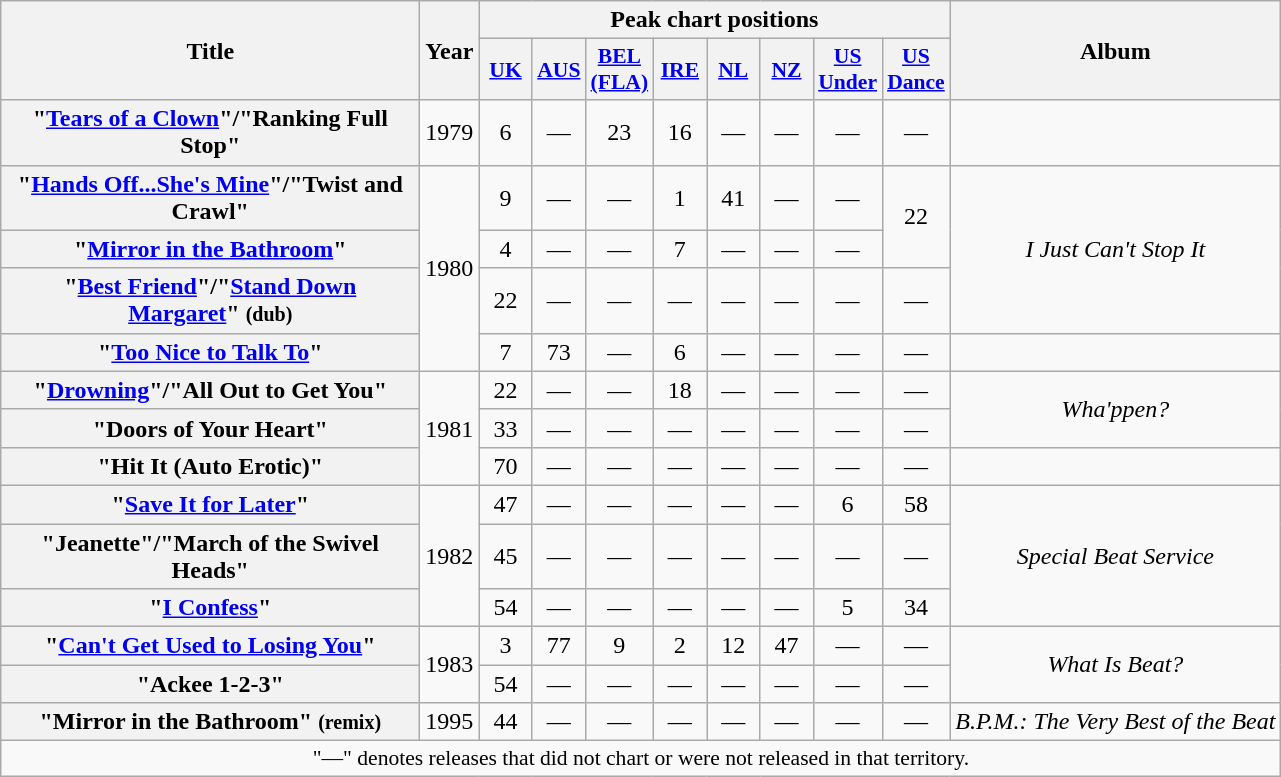<table class="wikitable plainrowheaders" style="text-align:center;">
<tr>
<th rowspan="2" scope="col" style="width:17em;">Title</th>
<th rowspan="2" scope="col" style="width:2em;">Year</th>
<th colspan="8">Peak chart positions</th>
<th rowspan="2">Album</th>
</tr>
<tr>
<th scope="col" style="width:2em;font-size:90%;"><a href='#'>UK</a><br></th>
<th scope="col" style="width:2em;font-size:90%;"><a href='#'>AUS</a><br></th>
<th scope="col" style="width:2em;font-size:90%;"><a href='#'>BEL (FLA)</a><br></th>
<th scope="col" style="width:2em;font-size:90%;"><a href='#'>IRE</a><br></th>
<th scope="col" style="width:2em;font-size:90%;"><a href='#'>NL</a><br></th>
<th scope="col" style="width:2em;font-size:90%;"><a href='#'>NZ</a><br></th>
<th scope="col" style="width:2em;font-size:90%;"><a href='#'>US Under</a><br></th>
<th scope="col" style="width:2em;font-size:90%;"><a href='#'>US Dance</a><br></th>
</tr>
<tr>
<th scope="row">"<a href='#'>Tears of a Clown</a>"/"Ranking Full Stop"</th>
<td>1979</td>
<td>6</td>
<td>—</td>
<td>23</td>
<td>16</td>
<td>—</td>
<td>—</td>
<td>—</td>
<td>—</td>
<td></td>
</tr>
<tr>
<th scope="row">"<a href='#'>Hands Off...She's Mine</a>"/"Twist and Crawl"</th>
<td rowspan="4">1980</td>
<td>9</td>
<td>—</td>
<td>—</td>
<td>1</td>
<td>41</td>
<td>—</td>
<td>—</td>
<td rowspan="2">22</td>
<td rowspan="3"><em>I Just Can't Stop It</em></td>
</tr>
<tr>
<th scope="row">"<a href='#'>Mirror in the Bathroom</a>"</th>
<td>4</td>
<td>—</td>
<td>—</td>
<td>7</td>
<td>—</td>
<td>—</td>
<td>—</td>
</tr>
<tr>
<th scope="row">"<a href='#'>Best Friend</a>"/"<a href='#'>Stand Down Margaret</a>" <small>(dub)</small></th>
<td>22</td>
<td>—</td>
<td>—</td>
<td>—</td>
<td>—</td>
<td>—</td>
<td>—</td>
<td>—</td>
</tr>
<tr>
<th scope="row">"<a href='#'>Too Nice to Talk To</a>"</th>
<td>7</td>
<td>73</td>
<td>—</td>
<td>6</td>
<td>—</td>
<td>—</td>
<td>—</td>
<td>—</td>
<td></td>
</tr>
<tr>
<th scope="row">"<a href='#'>Drowning</a>"/"All Out to Get You"</th>
<td rowspan="3">1981</td>
<td>22</td>
<td>—</td>
<td>—</td>
<td>18</td>
<td>—</td>
<td>—</td>
<td>—</td>
<td>—</td>
<td rowspan="2"><em>Wha'ppen?</em></td>
</tr>
<tr>
<th scope="row">"Doors of Your Heart"</th>
<td>33</td>
<td>—</td>
<td>—</td>
<td>—</td>
<td>—</td>
<td>—</td>
<td>—</td>
<td>—</td>
</tr>
<tr>
<th scope="row">"Hit It (Auto Erotic)"</th>
<td>70</td>
<td>—</td>
<td>—</td>
<td>—</td>
<td>—</td>
<td>—</td>
<td>—</td>
<td>—</td>
<td></td>
</tr>
<tr>
<th scope="row">"<a href='#'>Save It for Later</a>"</th>
<td rowspan="3">1982</td>
<td>47</td>
<td>—</td>
<td>—</td>
<td>—</td>
<td>—</td>
<td>—</td>
<td>6</td>
<td>58</td>
<td rowspan="3"><em>Special Beat Service</em></td>
</tr>
<tr>
<th scope="row">"Jeanette"/"March of the Swivel Heads"</th>
<td>45</td>
<td>—</td>
<td>—</td>
<td>—</td>
<td>—</td>
<td>—</td>
<td>—</td>
<td>—</td>
</tr>
<tr>
<th scope="row">"<a href='#'>I Confess</a>"</th>
<td>54</td>
<td>—</td>
<td>—</td>
<td>—</td>
<td>—</td>
<td>—</td>
<td>5</td>
<td>34</td>
</tr>
<tr>
<th scope="row">"<a href='#'>Can't Get Used to Losing You</a>"</th>
<td rowspan="2">1983</td>
<td>3</td>
<td>77</td>
<td>9</td>
<td>2</td>
<td>12</td>
<td>47</td>
<td>—</td>
<td>—</td>
<td rowspan="2"><em>What Is Beat?</em></td>
</tr>
<tr>
<th scope="row">"Ackee 1-2-3"</th>
<td>54</td>
<td>—</td>
<td>—</td>
<td>—</td>
<td>—</td>
<td>—</td>
<td>—</td>
<td>—</td>
</tr>
<tr>
<th scope="row">"Mirror in the Bathroom" <small>(remix)</small></th>
<td>1995</td>
<td>44</td>
<td>—</td>
<td>—</td>
<td>—</td>
<td>—</td>
<td>—</td>
<td>—</td>
<td>—</td>
<td><em>B.P.M.: The Very Best of the Beat</em></td>
</tr>
<tr>
<td colspan="11" style="font-size:90%">"—" denotes releases that did not chart or were not released in that territory.</td>
</tr>
</table>
